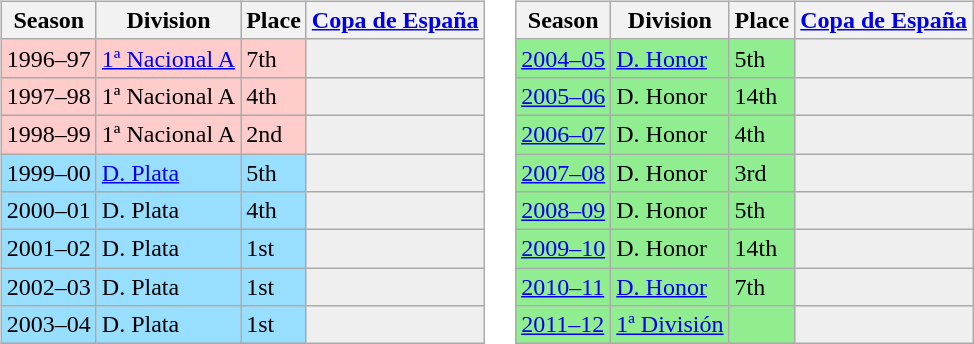<table>
<tr>
<td valign="top" width=0%><br><table class="wikitable">
<tr style="background:#f0f6fa;">
<th><strong>Season</strong></th>
<th><strong>Division</strong></th>
<th><strong>Place</strong></th>
<th><strong><a href='#'>Copa de España</a></strong></th>
</tr>
<tr>
<td style="background:#FFCCCC;">1996–97</td>
<td style="background:#FFCCCC;"><a href='#'>1ª Nacional A</a></td>
<td style="background:#FFCCCC;">7th</td>
<th style="background:#efefef;"></th>
</tr>
<tr>
<td style="background:#FFCCCC;">1997–98</td>
<td style="background:#FFCCCC;">1ª Nacional A</td>
<td style="background:#FFCCCC;">4th</td>
<th style="background:#efefef;"></th>
</tr>
<tr>
<td style="background:#FFCCCC;">1998–99</td>
<td style="background:#FFCCCC;">1ª Nacional A</td>
<td style="background:#FFCCCC;">2nd</td>
<th style="background:#efefef;"></th>
</tr>
<tr>
<td style="background:#97DEFF;">1999–00</td>
<td style="background:#97DEFF;"><a href='#'>D. Plata</a></td>
<td style="background:#97DEFF;">5th</td>
<th style="background:#efefef;"></th>
</tr>
<tr>
<td style="background:#97DEFF;">2000–01</td>
<td style="background:#97DEFF;">D. Plata</td>
<td style="background:#97DEFF;">4th</td>
<th style="background:#efefef;"></th>
</tr>
<tr>
<td style="background:#97DEFF;">2001–02</td>
<td style="background:#97DEFF;">D. Plata</td>
<td style="background:#97DEFF;">1st</td>
<th style="background:#efefef;"></th>
</tr>
<tr>
<td style="background:#97DEFF;">2002–03</td>
<td style="background:#97DEFF;">D. Plata</td>
<td style="background:#97DEFF;">1st</td>
<th style="background:#efefef;"></th>
</tr>
<tr>
<td style="background:#97DEFF;">2003–04</td>
<td style="background:#97DEFF;">D. Plata</td>
<td style="background:#97DEFF;">1st</td>
<th style="background:#efefef;"></th>
</tr>
</table>
</td>
<td valign="top" width=0%><br><table class="wikitable">
<tr style="background:#f0f6fa;">
<th><strong>Season</strong></th>
<th><strong>Division</strong></th>
<th><strong>Place</strong></th>
<th><strong><a href='#'>Copa de España</a></strong></th>
</tr>
<tr>
<td style="background:#90EE90;"><a href='#'>2004–05</a></td>
<td style="background:#90EE90;"><a href='#'>D. Honor</a></td>
<td style="background:#90EE90;">5th</td>
<th style="background:#efefef;"></th>
</tr>
<tr>
<td style="background:#90EE90;"><a href='#'>2005–06</a></td>
<td style="background:#90EE90;">D. Honor</td>
<td style="background:#90EE90;">14th</td>
<th style="background:#efefef;"></th>
</tr>
<tr>
<td style="background:#90EE90;"><a href='#'>2006–07</a></td>
<td style="background:#90EE90;">D. Honor</td>
<td style="background:#90EE90;">4th</td>
<th style="background:#efefef;"></th>
</tr>
<tr>
<td style="background:#90EE90;"><a href='#'>2007–08</a></td>
<td style="background:#90EE90;">D. Honor</td>
<td style="background:#90EE90;">3rd</td>
<th style="background:#efefef;"></th>
</tr>
<tr>
<td style="background:#90EE90;"><a href='#'>2008–09</a></td>
<td style="background:#90EE90;">D. Honor</td>
<td style="background:#90EE90;">5th</td>
<th style="background:#efefef;"></th>
</tr>
<tr>
<td style="background:#90EE90;"><a href='#'>2009–10</a></td>
<td style="background:#90EE90;">D. Honor</td>
<td style="background:#90EE90;">14th</td>
<th style="background:#efefef;"></th>
</tr>
<tr>
<td style="background:#90EE90;"><a href='#'>2010–11</a></td>
<td style="background:#90EE90;"><a href='#'>D. Honor</a></td>
<td style="background:#90EE90;">7th</td>
<th style="background:#efefef;"></th>
</tr>
<tr>
<td style="background:#90EE90;"><a href='#'>2011–12</a></td>
<td style="background:#90EE90;"><a href='#'>1ª División</a></td>
<td style="background:#90EE90;"></td>
<th style="background:#efefef;"></th>
</tr>
</table>
</td>
</tr>
</table>
